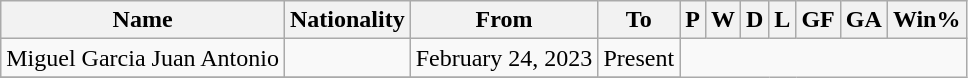<table class="wikitable plainrowheaders sortable" style="text-align:center">
<tr>
<th>Name</th>
<th>Nationality</th>
<th>From</th>
<th class="unsortable">To</th>
<th>P</th>
<th>W</th>
<th>D</th>
<th>L</th>
<th>GF</th>
<th>GA</th>
<th>Win%</th>
</tr>
<tr>
<td scope="row" style="text-align:left">Miguel Garcia Juan Antonio</td>
<td align="left"></td>
<td align="left">February 24, 2023</td>
<td align="left">Present<br></td>
</tr>
<tr>
</tr>
</table>
